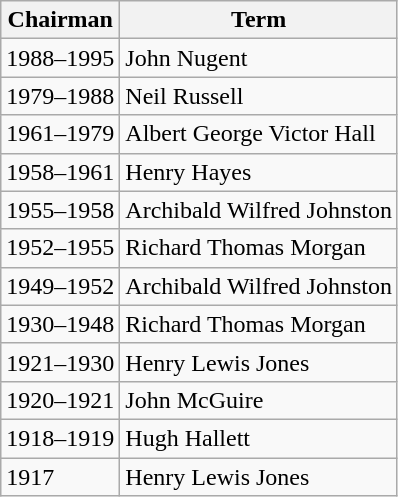<table class="wikitable">
<tr>
<th>Chairman</th>
<th>Term</th>
</tr>
<tr>
<td>1988–1995</td>
<td>John Nugent</td>
</tr>
<tr>
<td>1979–1988</td>
<td>Neil Russell</td>
</tr>
<tr>
<td>1961–1979</td>
<td>Albert George Victor Hall</td>
</tr>
<tr>
<td>1958–1961</td>
<td>Henry Hayes</td>
</tr>
<tr>
<td>1955–1958</td>
<td>Archibald Wilfred Johnston</td>
</tr>
<tr>
<td>1952–1955</td>
<td>Richard Thomas Morgan</td>
</tr>
<tr>
<td>1949–1952</td>
<td>Archibald Wilfred Johnston</td>
</tr>
<tr>
<td>1930–1948</td>
<td>Richard Thomas Morgan</td>
</tr>
<tr>
<td>1921–1930</td>
<td>Henry Lewis Jones</td>
</tr>
<tr>
<td>1920–1921</td>
<td>John McGuire</td>
</tr>
<tr>
<td>1918–1919</td>
<td>Hugh Hallett</td>
</tr>
<tr>
<td>1917</td>
<td>Henry Lewis Jones</td>
</tr>
</table>
